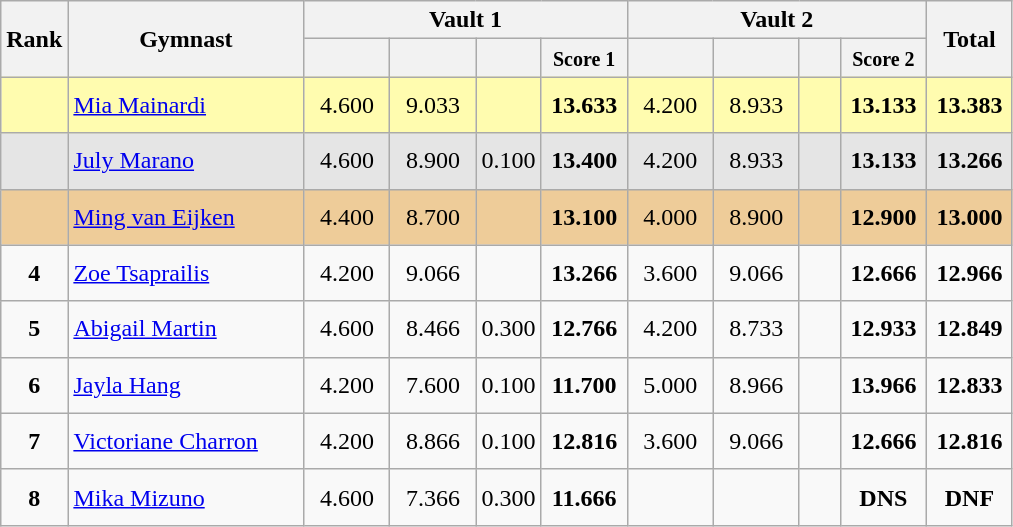<table style="text-align:center;" class="wikitable sortable">
<tr>
<th style="width:15px;" rowspan="2">Rank</th>
<th style="width:150px;" rowspan="2">Gymnast</th>
<th colspan="4">Vault 1</th>
<th colspan="4">Vault 2</th>
<th style="width:50px;" rowspan="2">Total</th>
</tr>
<tr>
<th style="width:50px;"><small></small></th>
<th style="width:50px;"><small></small></th>
<th style="width:20px;"><small></small></th>
<th style="width:50px;"><small>Score 1</small></th>
<th style="width:50px;"><small></small></th>
<th style="width:50px;"><small></small></th>
<th style="width:20px;"><small></small></th>
<th style="width:50px;"><small>Score 2</small></th>
</tr>
<tr style="background:#fffcaf;">
<td scope="row" style="text-align:center"><strong></strong></td>
<td style="height:30px; text-align:left;"> <a href='#'>Mia Mainardi</a></td>
<td>4.600</td>
<td>9.033</td>
<td></td>
<td><strong>13.633</strong></td>
<td>4.200</td>
<td>8.933</td>
<td></td>
<td><strong>13.133</strong></td>
<td><strong>13.383</strong></td>
</tr>
<tr style="background:#e5e5e5;">
<td scope="row" style="text-align:center"><strong></strong></td>
<td style="height:30px; text-align:left;"> <a href='#'>July Marano</a></td>
<td>4.600</td>
<td>8.900</td>
<td>0.100</td>
<td><strong>13.400</strong></td>
<td>4.200</td>
<td>8.933</td>
<td></td>
<td><strong>13.133</strong></td>
<td><strong>13.266</strong></td>
</tr>
<tr style="background:#ec9;">
<td scope="row" style="text-align:center"><strong></strong></td>
<td style="height:30px; text-align:left;"> <a href='#'>Ming van Eijken</a></td>
<td>4.400</td>
<td>8.700</td>
<td></td>
<td><strong>13.100</strong></td>
<td>4.000</td>
<td>8.900</td>
<td></td>
<td><strong>12.900</strong></td>
<td><strong>13.000</strong></td>
</tr>
<tr>
<td scope="row" style="text-align:center"><strong>4</strong></td>
<td style="height:30px; text-align:left;"> <a href='#'>Zoe Tsaprailis</a></td>
<td>4.200</td>
<td>9.066</td>
<td></td>
<td><strong>13.266</strong></td>
<td>3.600</td>
<td>9.066</td>
<td></td>
<td><strong>12.666</strong></td>
<td><strong>12.966</strong></td>
</tr>
<tr>
<td scope="row" style="text-align:center"><strong>5</strong></td>
<td style="height:30px; text-align:left;"> <a href='#'>Abigail Martin</a></td>
<td>4.600</td>
<td>8.466</td>
<td>0.300</td>
<td><strong>12.766</strong></td>
<td>4.200</td>
<td>8.733</td>
<td></td>
<td><strong>12.933</strong></td>
<td><strong>12.849</strong></td>
</tr>
<tr>
<td scope="row" style="text-align:center"><strong>6</strong></td>
<td style="height:30px; text-align:left;"> <a href='#'>Jayla Hang</a></td>
<td>4.200</td>
<td>7.600</td>
<td>0.100</td>
<td><strong>11.700</strong></td>
<td>5.000</td>
<td>8.966</td>
<td></td>
<td><strong>13.966</strong></td>
<td><strong>12.833</strong></td>
</tr>
<tr>
<td scope="row" style="text-align:center"><strong>7</strong></td>
<td style="height:30px; text-align:left;"> <a href='#'>Victoriane Charron</a></td>
<td>4.200</td>
<td>8.866</td>
<td>0.100</td>
<td><strong>12.816</strong></td>
<td>3.600</td>
<td>9.066</td>
<td></td>
<td><strong>12.666</strong></td>
<td><strong>12.816</strong></td>
</tr>
<tr>
<td scope="row" style="text-align:center"><strong>8</strong></td>
<td style="height:30px; text-align:left;"> <a href='#'>Mika Mizuno</a></td>
<td>4.600</td>
<td>7.366</td>
<td>0.300</td>
<td><strong>11.666</strong></td>
<td></td>
<td></td>
<td></td>
<td><strong>DNS</strong></td>
<td><strong>DNF</strong></td>
</tr>
</table>
